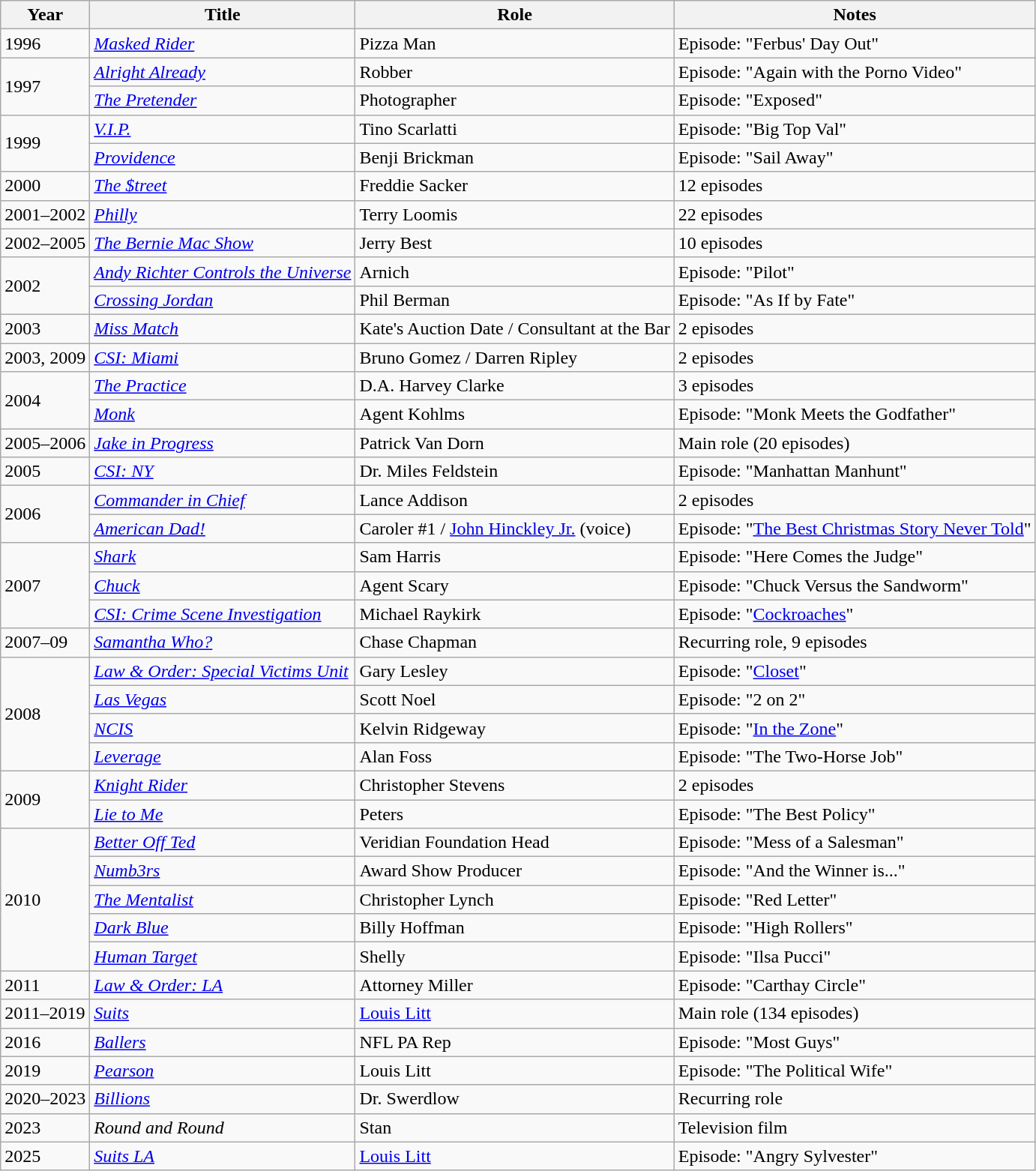<table class="wikitable sortable">
<tr>
<th>Year</th>
<th>Title</th>
<th>Role</th>
<th>Notes</th>
</tr>
<tr>
<td>1996</td>
<td><em><a href='#'>Masked Rider</a></em></td>
<td>Pizza Man</td>
<td>Episode: "Ferbus' Day Out"</td>
</tr>
<tr>
<td rowspan="2">1997</td>
<td><em><a href='#'>Alright Already</a></em></td>
<td>Robber</td>
<td>Episode: "Again with the Porno Video"</td>
</tr>
<tr>
<td><em><a href='#'>The Pretender</a></em></td>
<td>Photographer</td>
<td>Episode: "Exposed"</td>
</tr>
<tr>
<td rowspan="2">1999</td>
<td><em><a href='#'>V.I.P.</a></em></td>
<td>Tino Scarlatti</td>
<td>Episode: "Big Top Val"</td>
</tr>
<tr>
<td><em><a href='#'>Providence</a></em></td>
<td>Benji Brickman</td>
<td>Episode: "Sail Away"</td>
</tr>
<tr>
<td>2000</td>
<td><em><a href='#'>The $treet</a></em></td>
<td>Freddie Sacker</td>
<td>12 episodes</td>
</tr>
<tr>
<td>2001–2002</td>
<td><em><a href='#'>Philly</a></em></td>
<td>Terry Loomis</td>
<td>22 episodes</td>
</tr>
<tr>
<td>2002–2005</td>
<td><em><a href='#'>The Bernie Mac Show</a></em></td>
<td>Jerry Best</td>
<td>10 episodes</td>
</tr>
<tr>
<td rowspan="2">2002</td>
<td><em><a href='#'>Andy Richter Controls the Universe</a></em></td>
<td>Arnich</td>
<td>Episode: "Pilot"</td>
</tr>
<tr>
<td><em><a href='#'>Crossing Jordan</a></em></td>
<td>Phil Berman</td>
<td>Episode: "As If by Fate"</td>
</tr>
<tr>
<td>2003</td>
<td><em><a href='#'>Miss Match</a></em></td>
<td>Kate's Auction Date / Consultant at the Bar</td>
<td>2 episodes</td>
</tr>
<tr>
<td>2003, 2009</td>
<td><em><a href='#'>CSI: Miami</a></em></td>
<td>Bruno Gomez / Darren Ripley</td>
<td>2 episodes</td>
</tr>
<tr>
<td rowspan="2">2004</td>
<td><em><a href='#'>The Practice</a></em></td>
<td>D.A. Harvey Clarke</td>
<td>3 episodes</td>
</tr>
<tr>
<td><em><a href='#'>Monk</a></em></td>
<td>Agent Kohlms</td>
<td>Episode: "Monk Meets the Godfather"</td>
</tr>
<tr>
<td>2005–2006</td>
<td><em><a href='#'>Jake in Progress</a></em></td>
<td>Patrick Van Dorn</td>
<td>Main role (20 episodes)</td>
</tr>
<tr>
<td>2005</td>
<td><em><a href='#'>CSI: NY</a></em></td>
<td>Dr. Miles Feldstein</td>
<td>Episode: "Manhattan Manhunt"</td>
</tr>
<tr>
<td rowspan="2">2006</td>
<td><em><a href='#'>Commander in Chief</a></em></td>
<td>Lance Addison</td>
<td>2 episodes</td>
</tr>
<tr>
<td><em><a href='#'>American Dad!</a></em></td>
<td>Caroler #1 / <a href='#'>John Hinckley Jr.</a> (voice)</td>
<td>Episode: "<a href='#'>The Best Christmas Story Never Told</a>"</td>
</tr>
<tr>
<td rowspan="3">2007</td>
<td><em><a href='#'>Shark</a></em></td>
<td>Sam Harris</td>
<td>Episode: "Here Comes the Judge"</td>
</tr>
<tr>
<td><em><a href='#'>Chuck</a></em></td>
<td>Agent Scary</td>
<td>Episode: "Chuck Versus the Sandworm"</td>
</tr>
<tr>
<td><em><a href='#'>CSI: Crime Scene Investigation</a></em></td>
<td>Michael Raykirk</td>
<td>Episode: "<a href='#'>Cockroaches</a>"</td>
</tr>
<tr>
<td>2007–09</td>
<td><em><a href='#'>Samantha Who?</a></em></td>
<td>Chase Chapman</td>
<td>Recurring role, 9 episodes</td>
</tr>
<tr>
<td rowspan="4">2008</td>
<td><em><a href='#'>Law & Order: Special Victims Unit</a></em></td>
<td>Gary Lesley</td>
<td>Episode: "<a href='#'>Closet</a>"</td>
</tr>
<tr>
<td><em><a href='#'>Las Vegas</a></em></td>
<td>Scott Noel</td>
<td>Episode: "2 on 2"</td>
</tr>
<tr>
<td><em><a href='#'>NCIS</a></em></td>
<td>Kelvin Ridgeway</td>
<td>Episode: "<a href='#'>In the Zone</a>"</td>
</tr>
<tr>
<td><em><a href='#'>Leverage</a></em></td>
<td>Alan Foss</td>
<td>Episode: "The Two-Horse Job"</td>
</tr>
<tr>
<td rowspan="2">2009</td>
<td><em><a href='#'>Knight Rider</a></em></td>
<td>Christopher Stevens</td>
<td>2 episodes</td>
</tr>
<tr>
<td><em><a href='#'>Lie to Me</a></em></td>
<td>Peters</td>
<td>Episode: "The Best Policy"</td>
</tr>
<tr>
<td rowspan="5">2010</td>
<td><em><a href='#'>Better Off Ted</a></em></td>
<td>Veridian Foundation Head</td>
<td>Episode: "Mess of a Salesman"</td>
</tr>
<tr>
<td><em><a href='#'>Numb3rs</a></em></td>
<td>Award Show Producer</td>
<td>Episode: "And the Winner is..."</td>
</tr>
<tr>
<td><em><a href='#'>The Mentalist</a></em></td>
<td>Christopher Lynch</td>
<td>Episode: "Red Letter"</td>
</tr>
<tr>
<td><em><a href='#'>Dark Blue</a></em></td>
<td>Billy Hoffman</td>
<td>Episode: "High Rollers"</td>
</tr>
<tr>
<td><em><a href='#'>Human Target</a></em></td>
<td>Shelly</td>
<td>Episode: "Ilsa Pucci"</td>
</tr>
<tr>
<td>2011</td>
<td><em><a href='#'>Law & Order: LA</a></em></td>
<td>Attorney Miller</td>
<td>Episode: "Carthay Circle"</td>
</tr>
<tr>
<td>2011–2019</td>
<td><em><a href='#'>Suits</a></em></td>
<td><a href='#'>Louis Litt</a></td>
<td>Main role (134 episodes)</td>
</tr>
<tr>
<td>2016</td>
<td><em><a href='#'>Ballers</a></em></td>
<td>NFL PA Rep</td>
<td>Episode: "Most Guys"</td>
</tr>
<tr>
<td>2019</td>
<td><em><a href='#'>Pearson</a></em></td>
<td>Louis Litt</td>
<td>Episode: "The Political Wife"</td>
</tr>
<tr>
<td>2020–2023</td>
<td><em><a href='#'>Billions</a></em></td>
<td>Dr. Swerdlow</td>
<td>Recurring role</td>
</tr>
<tr>
<td>2023</td>
<td><em>Round and Round</em></td>
<td>Stan</td>
<td>Television film</td>
</tr>
<tr>
<td>2025</td>
<td><em><a href='#'>Suits LA</a></em></td>
<td><a href='#'>Louis Litt</a></td>
<td>Episode: "Angry Sylvester"</td>
</tr>
</table>
